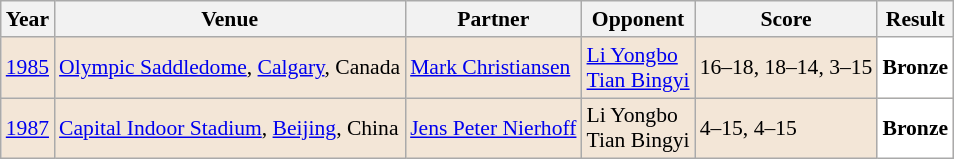<table class="sortable wikitable" style="font-size: 90%;">
<tr>
<th>Year</th>
<th>Venue</th>
<th>Partner</th>
<th>Opponent</th>
<th>Score</th>
<th>Result</th>
</tr>
<tr style="background:#F3E6D7">
<td align="center"><a href='#'>1985</a></td>
<td align="left"><a href='#'>Olympic Saddledome</a>, <a href='#'>Calgary</a>, Canada</td>
<td align="left"> <a href='#'>Mark Christiansen</a></td>
<td align="left"> <a href='#'>Li Yongbo</a><br> <a href='#'>Tian Bingyi</a></td>
<td align="left">16–18, 18–14, 3–15</td>
<td style="text-align:left; background:white"> <strong>Bronze</strong></td>
</tr>
<tr style="background:#F3E6D7">
<td align="center"><a href='#'>1987</a></td>
<td align="left"><a href='#'>Capital Indoor Stadium</a>, <a href='#'>Beijing</a>, China</td>
<td align="left"> <a href='#'>Jens Peter Nierhoff</a></td>
<td align="left"> Li Yongbo<br> Tian Bingyi</td>
<td align="left">4–15, 4–15</td>
<td style="text-align:left; background:white"> <strong>Bronze</strong></td>
</tr>
</table>
